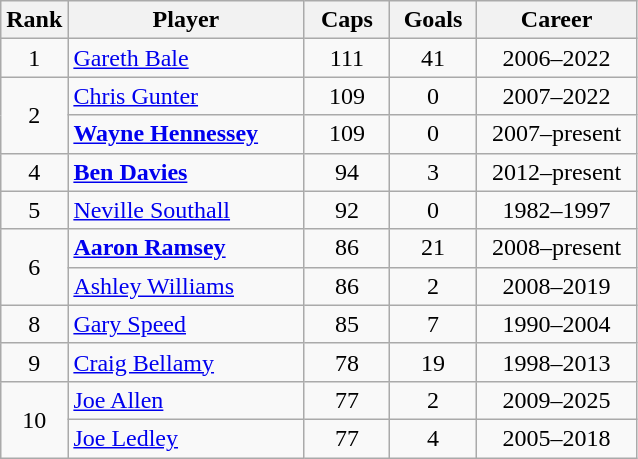<table class="wikitable sortable" style="text-align:center">
<tr>
<th width=30px>Rank</th>
<th width=150px>Player</th>
<th width=50px>Caps</th>
<th width=50px>Goals</th>
<th width=100px>Career</th>
</tr>
<tr>
<td>1</td>
<td align="left"><a href='#'>Gareth Bale</a></td>
<td>111</td>
<td>41</td>
<td>2006–2022</td>
</tr>
<tr>
<td rowspan="2">2</td>
<td align="left"><a href='#'>Chris Gunter</a></td>
<td>109</td>
<td>0</td>
<td>2007–2022</td>
</tr>
<tr>
<td align="left"><strong><a href='#'>Wayne Hennessey</a></strong></td>
<td>109</td>
<td>0</td>
<td>2007–present</td>
</tr>
<tr>
<td>4</td>
<td align="left"><strong><a href='#'>Ben Davies</a></strong></td>
<td>94</td>
<td>3</td>
<td>2012–present</td>
</tr>
<tr>
<td>5</td>
<td align="left"><a href='#'>Neville Southall</a></td>
<td>92</td>
<td>0</td>
<td>1982–1997</td>
</tr>
<tr>
<td rowspan="2">6</td>
<td align="left"><strong><a href='#'>Aaron Ramsey</a></strong></td>
<td>86</td>
<td>21</td>
<td>2008–present</td>
</tr>
<tr>
<td align="left"><a href='#'>Ashley Williams</a></td>
<td>86</td>
<td>2</td>
<td>2008–2019</td>
</tr>
<tr>
<td>8</td>
<td align="left"><a href='#'>Gary Speed</a></td>
<td>85</td>
<td>7</td>
<td>1990–2004</td>
</tr>
<tr>
<td>9</td>
<td align="left"><a href='#'>Craig Bellamy</a></td>
<td>78</td>
<td>19</td>
<td>1998–2013</td>
</tr>
<tr>
<td rowspan="2">10</td>
<td align="left"><a href='#'>Joe Allen</a></td>
<td>77</td>
<td>2</td>
<td>2009–2025</td>
</tr>
<tr>
<td align="left"><a href='#'>Joe Ledley</a></td>
<td>77</td>
<td>4</td>
<td>2005–2018</td>
</tr>
</table>
